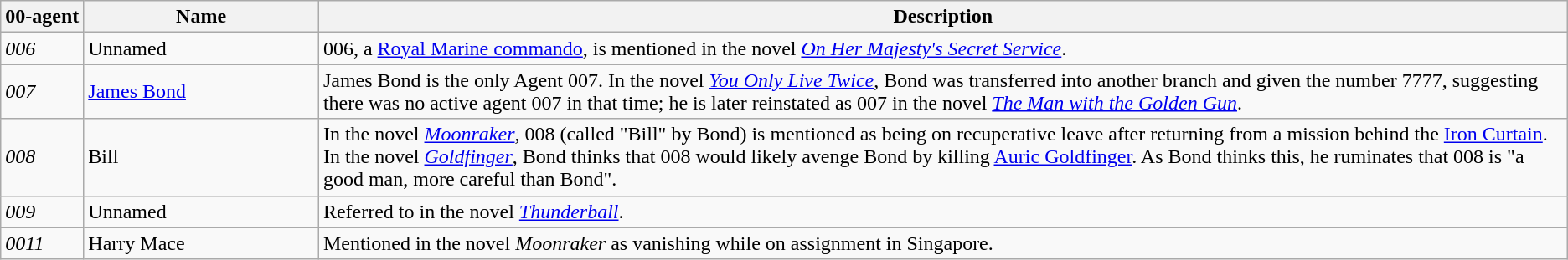<table class="wikitable">
<tr>
<th style="white-space:nowrap;">00-agent</th>
<th style="width:15%;">Name</th>
<th>Description</th>
</tr>
<tr>
<td><em>006</em></td>
<td>Unnamed</td>
<td>006, a <a href='#'>Royal Marine commando</a>, is mentioned in the novel <em><a href='#'>On Her Majesty's Secret Service</a></em>.</td>
</tr>
<tr>
<td><em>007</em></td>
<td><a href='#'>James Bond</a></td>
<td>James Bond is the only Agent 007. In the novel <em><a href='#'>You Only Live Twice</a></em>, Bond was transferred into another branch and given the number 7777, suggesting there was no active agent 007 in that time; he is later reinstated as 007 in the novel <em><a href='#'>The Man with the Golden Gun</a></em>.</td>
</tr>
<tr>
<td><em>008</em></td>
<td>Bill</td>
<td>In the novel <em><a href='#'>Moonraker</a></em>, 008 (called "Bill" by Bond) is mentioned as being on recuperative leave after returning from a mission behind the <a href='#'>Iron Curtain</a>.<br>In the novel <em><a href='#'>Goldfinger</a></em>, Bond thinks that 008 would likely avenge Bond by killing <a href='#'>Auric Goldfinger</a>. As Bond thinks this, he ruminates that 008 is "a good man, more careful than Bond".</td>
</tr>
<tr>
<td><em>009</em></td>
<td>Unnamed</td>
<td>Referred to in the novel <em><a href='#'>Thunderball</a></em>.</td>
</tr>
<tr>
<td><em>0011</em></td>
<td>Harry Mace</td>
<td>Mentioned in the novel <em>Moonraker</em> as vanishing while on assignment in Singapore.</td>
</tr>
</table>
